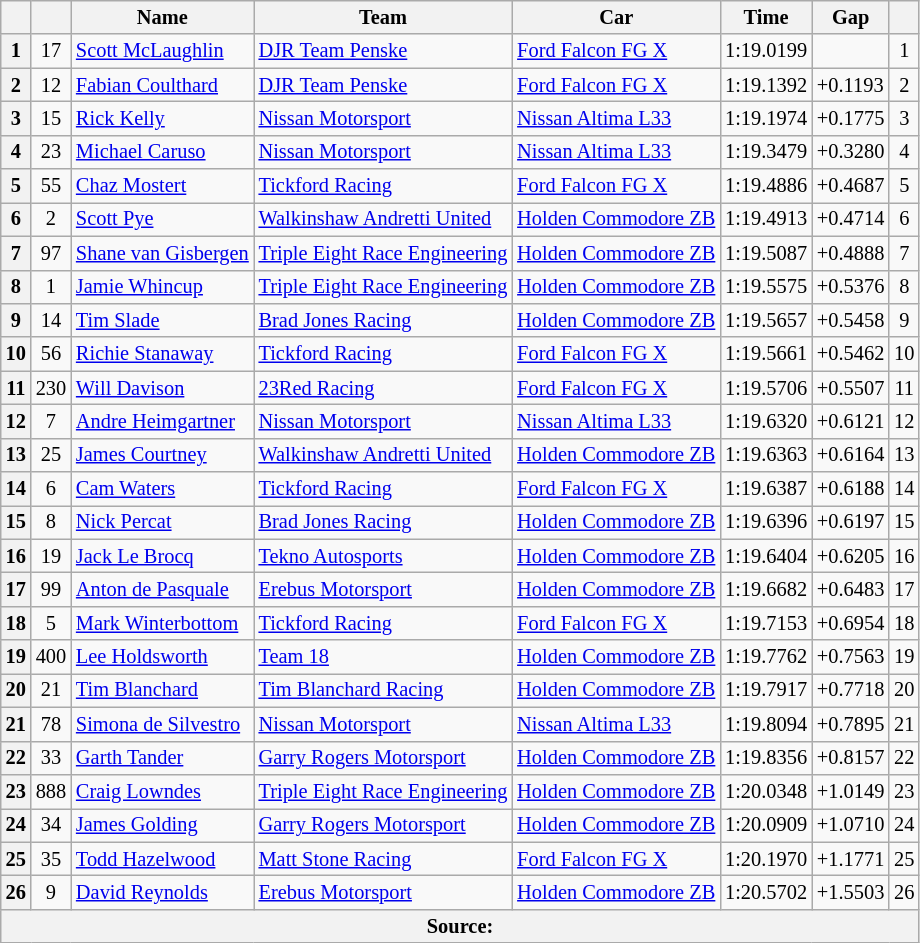<table class="wikitable" style="font-size: 85%">
<tr>
<th></th>
<th></th>
<th>Name</th>
<th>Team</th>
<th>Car</th>
<th>Time</th>
<th>Gap</th>
<th></th>
</tr>
<tr>
<th>1</th>
<td align="center">17</td>
<td> <a href='#'>Scott McLaughlin</a></td>
<td><a href='#'>DJR Team Penske</a></td>
<td><a href='#'>Ford Falcon FG X</a></td>
<td>1:19.0199</td>
<td></td>
<td align="center">1</td>
</tr>
<tr>
<th>2</th>
<td align="center">12</td>
<td> <a href='#'>Fabian Coulthard</a></td>
<td><a href='#'>DJR Team Penske</a></td>
<td><a href='#'>Ford Falcon FG X</a></td>
<td>1:19.1392</td>
<td>+0.1193</td>
<td align="center">2</td>
</tr>
<tr>
<th>3</th>
<td align="center">15</td>
<td> <a href='#'>Rick Kelly</a></td>
<td><a href='#'>Nissan Motorsport</a></td>
<td><a href='#'>Nissan Altima L33</a></td>
<td>1:19.1974</td>
<td>+0.1775</td>
<td align="center">3</td>
</tr>
<tr>
<th>4</th>
<td align="center">23</td>
<td> <a href='#'>Michael Caruso</a></td>
<td><a href='#'>Nissan Motorsport</a></td>
<td><a href='#'>Nissan Altima L33</a></td>
<td>1:19.3479</td>
<td>+0.3280</td>
<td align="center">4</td>
</tr>
<tr>
<th>5</th>
<td align="center">55</td>
<td> <a href='#'>Chaz Mostert</a></td>
<td><a href='#'>Tickford Racing</a></td>
<td><a href='#'>Ford Falcon FG X</a></td>
<td>1:19.4886</td>
<td>+0.4687</td>
<td align="center">5</td>
</tr>
<tr>
<th>6</th>
<td align="center">2</td>
<td> <a href='#'>Scott Pye</a></td>
<td><a href='#'>Walkinshaw Andretti United</a></td>
<td><a href='#'>Holden Commodore ZB</a></td>
<td>1:19.4913</td>
<td>+0.4714</td>
<td align="center">6</td>
</tr>
<tr>
<th>7</th>
<td align="center">97</td>
<td> <a href='#'>Shane van Gisbergen</a></td>
<td><a href='#'>Triple Eight Race Engineering</a></td>
<td><a href='#'>Holden Commodore ZB</a></td>
<td>1:19.5087</td>
<td>+0.4888</td>
<td align="center">7</td>
</tr>
<tr>
<th>8</th>
<td align="center">1</td>
<td> <a href='#'>Jamie Whincup</a></td>
<td><a href='#'>Triple Eight Race Engineering</a></td>
<td><a href='#'>Holden Commodore ZB</a></td>
<td>1:19.5575</td>
<td>+0.5376</td>
<td align="center">8</td>
</tr>
<tr>
<th>9</th>
<td align="center">14</td>
<td> <a href='#'>Tim Slade</a></td>
<td><a href='#'>Brad Jones Racing</a></td>
<td><a href='#'>Holden Commodore ZB</a></td>
<td>1:19.5657</td>
<td>+0.5458</td>
<td align="center">9</td>
</tr>
<tr>
<th>10</th>
<td align="center">56</td>
<td> <a href='#'>Richie Stanaway</a></td>
<td><a href='#'>Tickford Racing</a></td>
<td><a href='#'>Ford Falcon FG X</a></td>
<td>1:19.5661</td>
<td>+0.5462</td>
<td align="center">10</td>
</tr>
<tr>
<th>11</th>
<td align="center">230</td>
<td> <a href='#'>Will Davison</a></td>
<td><a href='#'>23Red Racing</a></td>
<td><a href='#'>Ford Falcon FG X</a></td>
<td>1:19.5706</td>
<td>+0.5507</td>
<td align="center">11</td>
</tr>
<tr>
<th>12</th>
<td align="center">7</td>
<td> <a href='#'>Andre Heimgartner</a></td>
<td><a href='#'>Nissan Motorsport</a></td>
<td><a href='#'>Nissan Altima L33</a></td>
<td>1:19.6320</td>
<td>+0.6121</td>
<td align="center">12</td>
</tr>
<tr>
<th>13</th>
<td align="center">25</td>
<td> <a href='#'>James Courtney</a></td>
<td><a href='#'>Walkinshaw Andretti United</a></td>
<td><a href='#'>Holden Commodore ZB</a></td>
<td>1:19.6363</td>
<td>+0.6164</td>
<td align="center">13</td>
</tr>
<tr>
<th>14</th>
<td align="center">6</td>
<td> <a href='#'>Cam Waters</a></td>
<td><a href='#'>Tickford Racing</a></td>
<td><a href='#'>Ford Falcon FG X</a></td>
<td>1:19.6387</td>
<td>+0.6188</td>
<td align="center">14</td>
</tr>
<tr>
<th>15</th>
<td align="center">8</td>
<td> <a href='#'>Nick Percat</a></td>
<td><a href='#'>Brad Jones Racing</a></td>
<td><a href='#'>Holden Commodore ZB</a></td>
<td>1:19.6396</td>
<td>+0.6197</td>
<td align="center">15</td>
</tr>
<tr>
<th>16</th>
<td align="center">19</td>
<td> <a href='#'>Jack Le Brocq</a></td>
<td><a href='#'>Tekno Autosports</a></td>
<td><a href='#'>Holden Commodore ZB</a></td>
<td>1:19.6404</td>
<td>+0.6205</td>
<td align="center">16</td>
</tr>
<tr>
<th>17</th>
<td align="center">99</td>
<td> <a href='#'>Anton de Pasquale</a></td>
<td><a href='#'>Erebus Motorsport</a></td>
<td><a href='#'>Holden Commodore ZB</a></td>
<td>1:19.6682</td>
<td>+0.6483</td>
<td align="center">17</td>
</tr>
<tr>
<th>18</th>
<td align="center">5</td>
<td> <a href='#'>Mark Winterbottom</a></td>
<td><a href='#'>Tickford Racing</a></td>
<td><a href='#'>Ford Falcon FG X</a></td>
<td>1:19.7153</td>
<td>+0.6954</td>
<td align="center">18</td>
</tr>
<tr>
<th>19</th>
<td align="center">400</td>
<td> <a href='#'>Lee Holdsworth</a></td>
<td><a href='#'>Team 18</a></td>
<td><a href='#'>Holden Commodore ZB</a></td>
<td>1:19.7762</td>
<td>+0.7563</td>
<td align="center">19</td>
</tr>
<tr>
<th>20</th>
<td align="center">21</td>
<td> <a href='#'>Tim Blanchard</a></td>
<td><a href='#'>Tim Blanchard Racing</a></td>
<td><a href='#'>Holden Commodore ZB</a></td>
<td>1:19.7917</td>
<td>+0.7718</td>
<td align="center">20</td>
</tr>
<tr>
<th>21</th>
<td align="center">78</td>
<td> <a href='#'>Simona de Silvestro</a></td>
<td><a href='#'>Nissan Motorsport</a></td>
<td><a href='#'>Nissan Altima L33</a></td>
<td>1:19.8094</td>
<td>+0.7895</td>
<td align="center">21</td>
</tr>
<tr>
<th>22</th>
<td align="center">33</td>
<td> <a href='#'>Garth Tander</a></td>
<td><a href='#'>Garry Rogers Motorsport</a></td>
<td><a href='#'>Holden Commodore ZB</a></td>
<td>1:19.8356</td>
<td>+0.8157</td>
<td align="center">22</td>
</tr>
<tr>
<th>23</th>
<td align="center">888</td>
<td> <a href='#'>Craig Lowndes</a></td>
<td><a href='#'>Triple Eight Race Engineering</a></td>
<td><a href='#'>Holden Commodore ZB</a></td>
<td>1:20.0348</td>
<td>+1.0149</td>
<td align="center">23</td>
</tr>
<tr>
<th>24</th>
<td align="center">34</td>
<td> <a href='#'>James Golding</a></td>
<td><a href='#'>Garry Rogers Motorsport</a></td>
<td><a href='#'>Holden Commodore ZB</a></td>
<td>1:20.0909</td>
<td>+1.0710</td>
<td align="center">24</td>
</tr>
<tr>
<th>25</th>
<td align="center">35</td>
<td> <a href='#'>Todd Hazelwood</a></td>
<td><a href='#'>Matt Stone Racing</a></td>
<td><a href='#'>Ford Falcon FG X</a></td>
<td>1:20.1970</td>
<td>+1.1771</td>
<td align="center">25</td>
</tr>
<tr>
<th>26</th>
<td align="center">9</td>
<td> <a href='#'>David Reynolds</a></td>
<td><a href='#'>Erebus Motorsport</a></td>
<td><a href='#'>Holden Commodore ZB</a></td>
<td>1:20.5702</td>
<td>+1.5503</td>
<td align="center">26</td>
</tr>
<tr>
<th colspan="8">Source:</th>
</tr>
</table>
